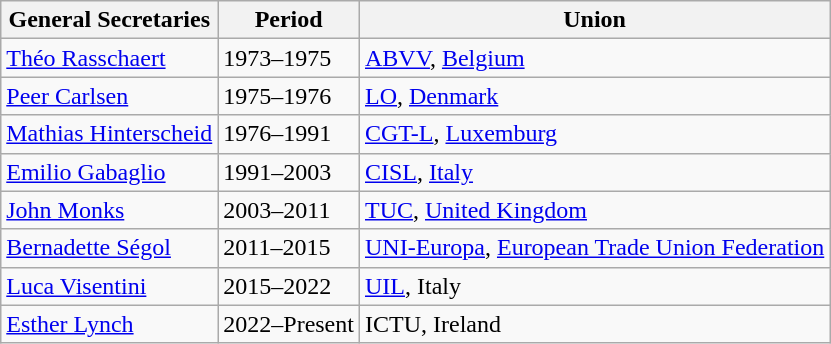<table class="wikitable">
<tr>
<th>General Secretaries</th>
<th>Period</th>
<th>Union</th>
</tr>
<tr>
<td><a href='#'>Théo Rasschaert</a></td>
<td>1973–1975</td>
<td><a href='#'>ABVV</a>, <a href='#'>Belgium</a></td>
</tr>
<tr>
<td><a href='#'>Peer Carlsen</a></td>
<td>1975–1976</td>
<td><a href='#'>LO</a>, <a href='#'>Denmark</a></td>
</tr>
<tr>
<td><a href='#'>Mathias Hinterscheid</a></td>
<td>1976–1991</td>
<td><a href='#'>CGT-L</a>, <a href='#'>Luxemburg</a></td>
</tr>
<tr>
<td><a href='#'>Emilio Gabaglio</a></td>
<td>1991–2003</td>
<td><a href='#'>CISL</a>, <a href='#'>Italy</a></td>
</tr>
<tr>
<td><a href='#'>John Monks</a></td>
<td>2003–2011</td>
<td><a href='#'>TUC</a>, <a href='#'>United Kingdom</a></td>
</tr>
<tr>
<td><a href='#'>Bernadette Ségol</a></td>
<td>2011–2015</td>
<td><a href='#'>UNI-Europa</a>, <a href='#'>European Trade Union Federation</a></td>
</tr>
<tr>
<td><a href='#'>Luca Visentini</a></td>
<td>2015–2022</td>
<td><a href='#'>UIL</a>, Italy</td>
</tr>
<tr>
<td><a href='#'>Esther Lynch</a></td>
<td>2022–Present</td>
<td>ICTU, Ireland</td>
</tr>
</table>
